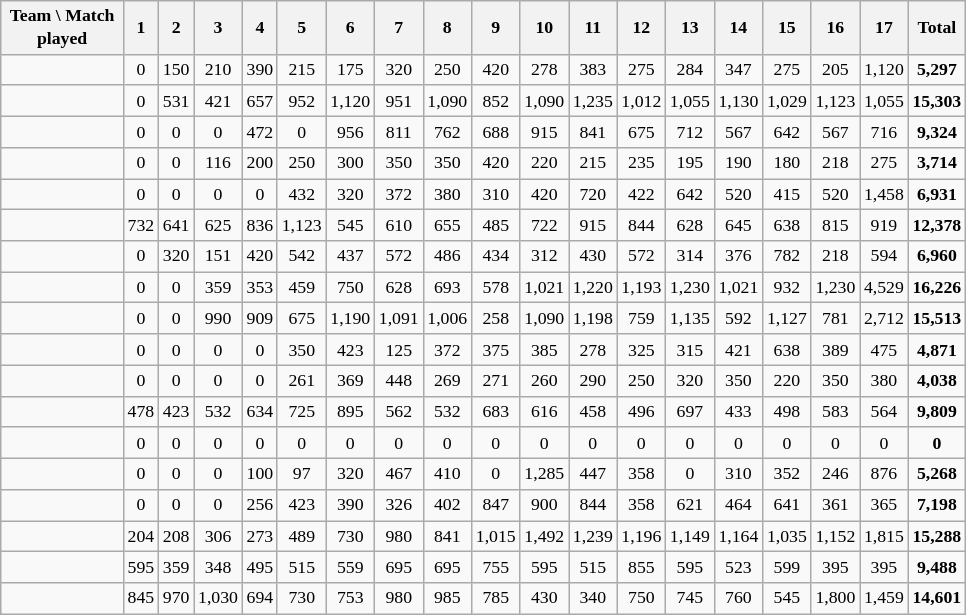<table class="wikitable sortable" style="font-size: 74%; text-align:center;">
<tr>
<th style="width:76px;">Team \ Match played</th>
<th align=center>1</th>
<th align=center>2</th>
<th align=center>3</th>
<th align=center>4</th>
<th align=center>5</th>
<th align=center>6</th>
<th align=center>7</th>
<th align=center>8</th>
<th align=center>9</th>
<th align=center>10</th>
<th align=center>11</th>
<th align=center>12</th>
<th align=center>13</th>
<th align=center>14</th>
<th align=center>15</th>
<th align=center>16</th>
<th align=center>17</th>
<th align=center>Total</th>
</tr>
<tr align=center>
<td align=left></td>
<td>0</td>
<td>150</td>
<td>210</td>
<td>390</td>
<td>215</td>
<td>175</td>
<td>320</td>
<td>250</td>
<td>420</td>
<td>278</td>
<td>383</td>
<td>275</td>
<td>284</td>
<td>347</td>
<td>275</td>
<td>205</td>
<td>1,120</td>
<td><strong>5,297</strong></td>
</tr>
<tr align=center>
<td align=left></td>
<td>0</td>
<td>531</td>
<td>421</td>
<td>657</td>
<td>952</td>
<td>1,120</td>
<td>951</td>
<td>1,090</td>
<td>852</td>
<td>1,090</td>
<td>1,235</td>
<td>1,012</td>
<td>1,055</td>
<td>1,130</td>
<td>1,029</td>
<td>1,123</td>
<td>1,055</td>
<td><strong>15,303</strong></td>
</tr>
<tr align=center>
<td align=left></td>
<td>0</td>
<td>0</td>
<td>0</td>
<td>472</td>
<td>0</td>
<td>956</td>
<td>811</td>
<td>762</td>
<td>688</td>
<td>915</td>
<td>841</td>
<td>675</td>
<td>712</td>
<td>567</td>
<td>642</td>
<td>567</td>
<td>716</td>
<td><strong>9,324</strong></td>
</tr>
<tr align=center>
<td align=left></td>
<td>0</td>
<td>0</td>
<td>116</td>
<td>200</td>
<td>250</td>
<td>300</td>
<td>350</td>
<td>350</td>
<td>420</td>
<td>220</td>
<td>215</td>
<td>235</td>
<td>195</td>
<td>190</td>
<td>180</td>
<td>218</td>
<td>275</td>
<td><strong>3,714</strong></td>
</tr>
<tr align=center>
<td align=left></td>
<td>0</td>
<td>0</td>
<td>0</td>
<td>0</td>
<td>432</td>
<td>320</td>
<td>372</td>
<td>380</td>
<td>310</td>
<td>420</td>
<td>720</td>
<td>422</td>
<td>642</td>
<td>520</td>
<td>415</td>
<td>520</td>
<td>1,458</td>
<td><strong>6,931</strong></td>
</tr>
<tr align=center>
<td align=left></td>
<td>732</td>
<td>641</td>
<td>625</td>
<td>836</td>
<td>1,123</td>
<td>545</td>
<td>610</td>
<td>655</td>
<td>485</td>
<td>722</td>
<td>915</td>
<td>844</td>
<td>628</td>
<td>645</td>
<td>638</td>
<td>815</td>
<td>919</td>
<td><strong>12,378</strong></td>
</tr>
<tr align=center>
<td align=left></td>
<td>0</td>
<td>320</td>
<td>151</td>
<td>420</td>
<td>542</td>
<td>437</td>
<td>572</td>
<td>486</td>
<td>434</td>
<td>312</td>
<td>430</td>
<td>572</td>
<td>314</td>
<td>376</td>
<td>782</td>
<td>218</td>
<td>594</td>
<td><strong>6,960</strong></td>
</tr>
<tr align=center>
<td align=left></td>
<td>0</td>
<td>0</td>
<td>359</td>
<td>353</td>
<td>459</td>
<td>750</td>
<td>628</td>
<td>693</td>
<td>578</td>
<td>1,021</td>
<td>1,220</td>
<td>1,193</td>
<td>1,230</td>
<td>1,021</td>
<td>932</td>
<td>1,230</td>
<td>4,529</td>
<td><strong>16,226</strong></td>
</tr>
<tr align=center>
<td align=left></td>
<td>0</td>
<td>0</td>
<td>990</td>
<td>909</td>
<td>675</td>
<td>1,190</td>
<td>1,091</td>
<td>1,006</td>
<td>258</td>
<td>1,090</td>
<td>1,198</td>
<td>759</td>
<td>1,135</td>
<td>592</td>
<td>1,127</td>
<td>781</td>
<td>2,712</td>
<td><strong>15,513</strong></td>
</tr>
<tr align=center>
<td align=left></td>
<td>0</td>
<td>0</td>
<td>0</td>
<td>0</td>
<td>350</td>
<td>423</td>
<td>125</td>
<td>372</td>
<td>375</td>
<td>385</td>
<td>278</td>
<td>325</td>
<td>315</td>
<td>421</td>
<td>638</td>
<td>389</td>
<td>475</td>
<td><strong>4,871</strong></td>
</tr>
<tr align=center>
<td align=left></td>
<td>0</td>
<td>0</td>
<td>0</td>
<td>0</td>
<td>261</td>
<td>369</td>
<td>448</td>
<td>269</td>
<td>271</td>
<td>260</td>
<td>290</td>
<td>250</td>
<td>320</td>
<td>350</td>
<td>220</td>
<td>350</td>
<td>380</td>
<td><strong>4,038</strong></td>
</tr>
<tr align=center>
<td align=left></td>
<td>478</td>
<td>423</td>
<td>532</td>
<td>634</td>
<td>725</td>
<td>895</td>
<td>562</td>
<td>532</td>
<td>683</td>
<td>616</td>
<td>458</td>
<td>496</td>
<td>697</td>
<td>433</td>
<td>498</td>
<td>583</td>
<td>564</td>
<td><strong>9,809</strong></td>
</tr>
<tr align=center>
<td align=left></td>
<td>0</td>
<td>0</td>
<td>0</td>
<td>0</td>
<td>0</td>
<td>0</td>
<td>0</td>
<td>0</td>
<td>0</td>
<td>0</td>
<td>0</td>
<td>0</td>
<td>0</td>
<td>0</td>
<td>0</td>
<td>0</td>
<td>0</td>
<td><strong>0</strong></td>
</tr>
<tr align=center>
<td align=left></td>
<td>0</td>
<td>0</td>
<td>0</td>
<td>100</td>
<td>97</td>
<td>320</td>
<td>467</td>
<td>410</td>
<td>0</td>
<td>1,285</td>
<td>447</td>
<td>358</td>
<td>0</td>
<td>310</td>
<td>352</td>
<td>246</td>
<td>876</td>
<td><strong>5,268</strong></td>
</tr>
<tr align=center>
<td align=left></td>
<td>0</td>
<td>0</td>
<td>0</td>
<td>256</td>
<td>423</td>
<td>390</td>
<td>326</td>
<td>402</td>
<td>847</td>
<td>900</td>
<td>844</td>
<td>358</td>
<td>621</td>
<td>464</td>
<td>641</td>
<td>361</td>
<td>365</td>
<td><strong>7,198</strong></td>
</tr>
<tr align=center>
<td align=left></td>
<td>204</td>
<td>208</td>
<td>306</td>
<td>273</td>
<td>489</td>
<td>730</td>
<td>980</td>
<td>841</td>
<td>1,015</td>
<td>1,492</td>
<td>1,239</td>
<td>1,196</td>
<td>1,149</td>
<td>1,164</td>
<td>1,035</td>
<td>1,152</td>
<td>1,815</td>
<td><strong>15,288</strong></td>
</tr>
<tr align=center>
<td align=left></td>
<td>595</td>
<td>359</td>
<td>348</td>
<td>495</td>
<td>515</td>
<td>559</td>
<td>695</td>
<td>695</td>
<td>755</td>
<td>595</td>
<td>515</td>
<td>855</td>
<td>595</td>
<td>523</td>
<td>599</td>
<td>395</td>
<td>395</td>
<td><strong>9,488</strong></td>
</tr>
<tr align=center>
<td align=left></td>
<td>845</td>
<td>970</td>
<td>1,030</td>
<td>694</td>
<td>730</td>
<td>753</td>
<td>980</td>
<td>985</td>
<td>785</td>
<td>430</td>
<td>340</td>
<td>750</td>
<td>745</td>
<td>760</td>
<td>545</td>
<td>1,800</td>
<td>1,459</td>
<td><strong>14,601</strong></td>
</tr>
</table>
